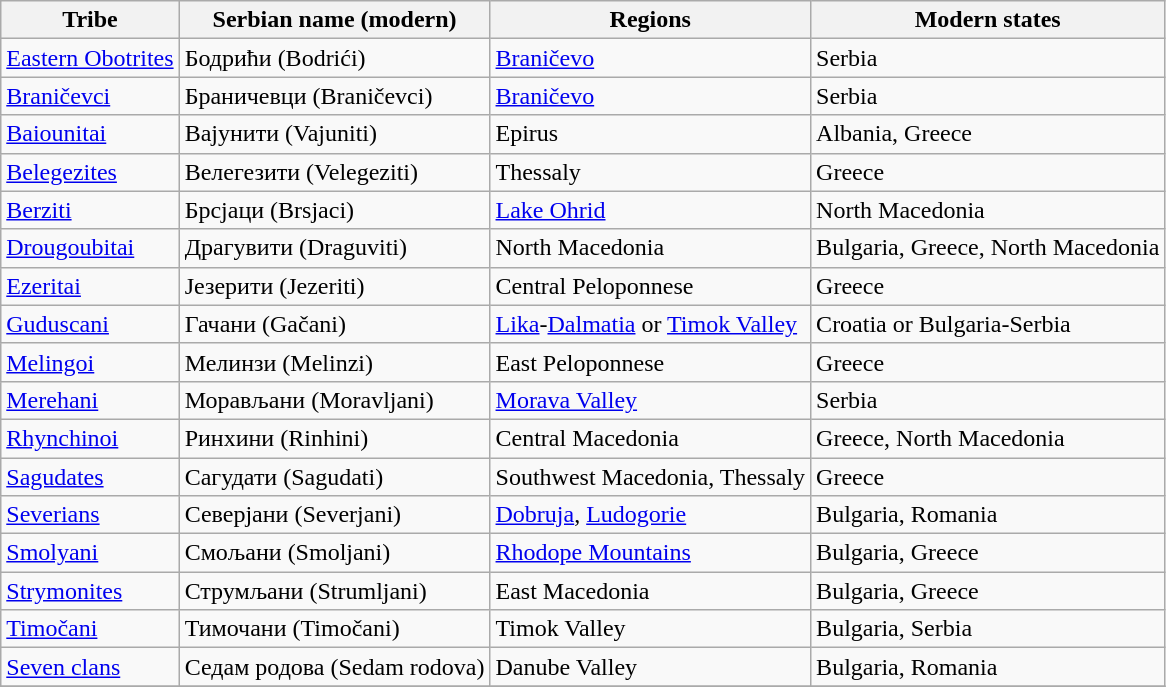<table class="wikitable">
<tr>
<th>Tribe</th>
<th>Serbian name (modern)</th>
<th>Regions</th>
<th>Modern states</th>
</tr>
<tr>
<td><a href='#'>Eastern Obotrites</a></td>
<td>Бодрићи (Bodrići)</td>
<td><a href='#'>Braničevo</a></td>
<td>Serbia</td>
</tr>
<tr>
<td><a href='#'>Braničevci</a></td>
<td>Браничевци (Braničevci)</td>
<td><a href='#'>Braničevo</a></td>
<td>Serbia</td>
</tr>
<tr>
<td><a href='#'>Baiounitai</a></td>
<td>Вајунити (Vajuniti)</td>
<td>Epirus</td>
<td>Albania, Greece</td>
</tr>
<tr>
<td><a href='#'>Belegezites</a></td>
<td>Велегезити (Velegeziti)</td>
<td>Thessaly</td>
<td>Greece</td>
</tr>
<tr>
<td><a href='#'>Berziti</a></td>
<td>Брсјаци (Brsjaci)</td>
<td><a href='#'>Lake Ohrid</a></td>
<td>North Macedonia</td>
</tr>
<tr>
<td><a href='#'>Drougoubitai</a></td>
<td>Драгувити (Draguviti)</td>
<td>North Macedonia</td>
<td>Bulgaria, Greece, North Macedonia</td>
</tr>
<tr>
<td><a href='#'>Ezeritai</a></td>
<td>Језерити (Jezeriti)</td>
<td>Central Peloponnese</td>
<td>Greece</td>
</tr>
<tr>
<td><a href='#'>Guduscani</a></td>
<td>Гачани (Gačani)</td>
<td><a href='#'>Lika</a>-<a href='#'>Dalmatia</a> or <a href='#'>Timok Valley</a></td>
<td>Croatia or Bulgaria-Serbia</td>
</tr>
<tr>
<td><a href='#'>Melingoi</a></td>
<td>Мелинзи (Melinzi)</td>
<td>East Peloponnese</td>
<td>Greece</td>
</tr>
<tr>
<td><a href='#'>Merehani</a></td>
<td>Морављани (Moravljani)</td>
<td><a href='#'>Morava Valley</a></td>
<td>Serbia</td>
</tr>
<tr>
<td><a href='#'>Rhynchinoi</a></td>
<td>Ринхини (Rinhini)</td>
<td>Central Macedonia</td>
<td>Greece, North Macedonia</td>
</tr>
<tr>
<td><a href='#'>Sagudates</a></td>
<td>Сагудати (Sagudati)</td>
<td>Southwest Macedonia, Thessaly</td>
<td>Greece</td>
</tr>
<tr>
<td><a href='#'>Severians</a></td>
<td>Северјани (Severjani)</td>
<td><a href='#'>Dobruja</a>, <a href='#'>Ludogorie</a></td>
<td>Bulgaria, Romania</td>
</tr>
<tr>
<td><a href='#'>Smolyani</a></td>
<td>Смољани (Smoljani)</td>
<td><a href='#'>Rhodope Mountains</a></td>
<td>Bulgaria, Greece</td>
</tr>
<tr>
<td><a href='#'>Strymonites</a></td>
<td>Струмљани (Strumljani)</td>
<td>East Macedonia</td>
<td>Bulgaria, Greece</td>
</tr>
<tr>
<td><a href='#'>Timočani</a></td>
<td>Тимочани (Timočani)</td>
<td>Timok Valley</td>
<td>Bulgaria, Serbia</td>
</tr>
<tr>
<td><a href='#'>Seven clans</a></td>
<td>Седам родова (Sedam rodova)</td>
<td>Danube Valley</td>
<td>Bulgaria, Romania</td>
</tr>
<tr>
</tr>
</table>
